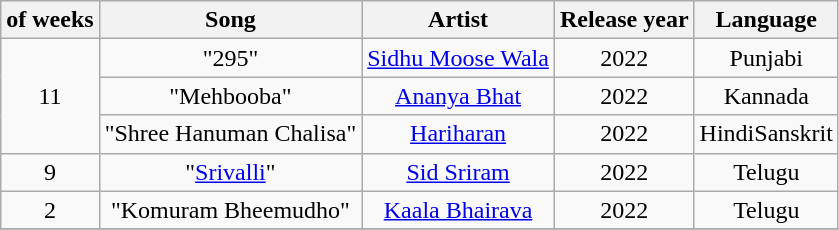<table class="wikitable" style="text-align: center;">
<tr>
<th> of weeks</th>
<th>Song</th>
<th>Artist</th>
<th>Release year</th>
<th>Language</th>
</tr>
<tr>
<td rowspan="3">11</td>
<td>"295"</td>
<td><a href='#'>Sidhu Moose Wala</a></td>
<td>2022</td>
<td>Punjabi</td>
</tr>
<tr>
<td>"Mehbooba"</td>
<td><a href='#'>Ananya Bhat</a></td>
<td>2022</td>
<td>Kannada</td>
</tr>
<tr>
<td>"Shree Hanuman Chalisa"</td>
<td><a href='#'>Hariharan</a></td>
<td>2022</td>
<td>HindiSanskrit</td>
</tr>
<tr>
<td>9</td>
<td>"<a href='#'>Srivalli</a>"</td>
<td><a href='#'>Sid Sriram</a></td>
<td>2022</td>
<td>Telugu</td>
</tr>
<tr>
<td>2</td>
<td>"Komuram Bheemudho"</td>
<td><a href='#'>Kaala Bhairava</a></td>
<td>2022</td>
<td>Telugu</td>
</tr>
<tr>
</tr>
</table>
